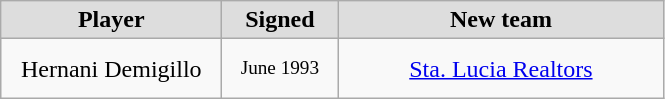<table class="wikitable" style="text-align: center">
<tr align="center" bgcolor="#dddddd">
<td style="width:140px"><strong>Player</strong></td>
<td style="width:70px"><strong>Signed</strong></td>
<td style="width:210px"><strong>New team</strong></td>
</tr>
<tr style="height:40px">
<td>Hernani Demigillo</td>
<td style="font-size: 80%">June 1993</td>
<td><a href='#'>Sta. Lucia Realtors</a></td>
</tr>
</table>
